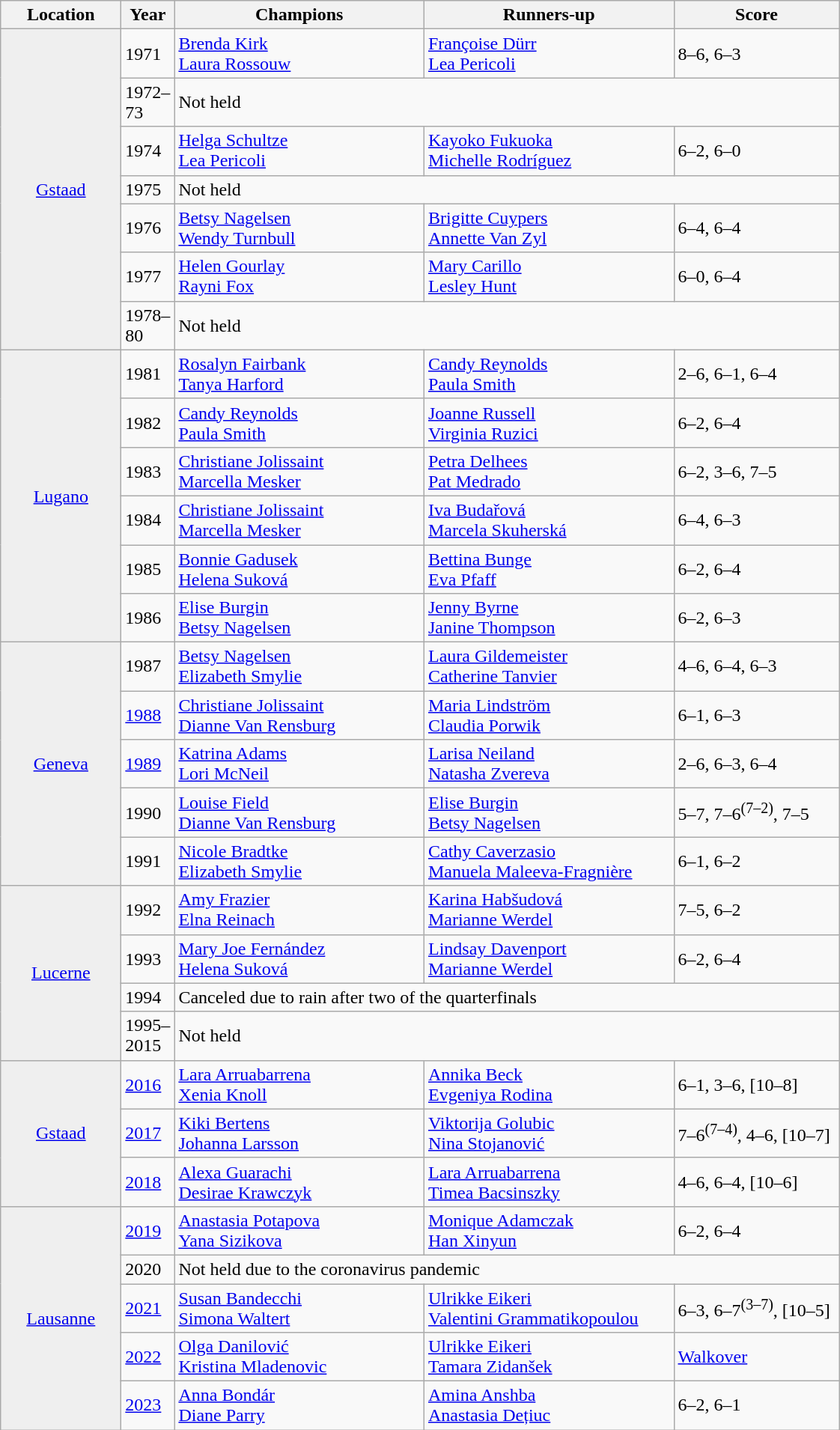<table class="wikitable">
<tr>
<th style="width:100px">Location</th>
<th style="width:40px">Year</th>
<th style="width:215px">Champions</th>
<th style="width:215px">Runners-up</th>
<th style="width:140px" class="unsortable">Score</th>
</tr>
<tr>
<td align=center rowspan="7" style="background:#efefef"><a href='#'>Gstaad</a></td>
<td>1971</td>
<td> <a href='#'>Brenda Kirk</a> <br>  <a href='#'>Laura Rossouw</a></td>
<td> <a href='#'>Françoise Dürr</a> <br>  <a href='#'>Lea Pericoli</a></td>
<td>8–6, 6–3</td>
</tr>
<tr>
<td>1972–73</td>
<td colspan=3>Not held</td>
</tr>
<tr>
<td>1974</td>
<td> <a href='#'>Helga Schultze</a> <br>  <a href='#'>Lea Pericoli</a></td>
<td> <a href='#'>Kayoko Fukuoka</a> <br>  <a href='#'>Michelle Rodríguez</a></td>
<td>6–2, 6–0</td>
</tr>
<tr>
<td>1975</td>
<td colspan=3>Not held</td>
</tr>
<tr>
<td>1976</td>
<td> <a href='#'>Betsy Nagelsen</a><br>  <a href='#'>Wendy Turnbull</a></td>
<td> <a href='#'>Brigitte Cuypers</a> <br>  <a href='#'>Annette Van Zyl</a></td>
<td>6–4, 6–4</td>
</tr>
<tr>
<td>1977</td>
<td> <a href='#'>Helen Gourlay</a> <br>  <a href='#'>Rayni Fox</a></td>
<td> <a href='#'>Mary Carillo</a> <br>  <a href='#'>Lesley Hunt</a></td>
<td>6–0, 6–4</td>
</tr>
<tr>
<td>1978–80</td>
<td colspan=3>Not held</td>
</tr>
<tr>
<td align=center rowspan=6 style="background:#efefef"><a href='#'>Lugano</a></td>
<td>1981</td>
<td> <a href='#'>Rosalyn Fairbank</a> <br>  <a href='#'>Tanya Harford</a></td>
<td> <a href='#'>Candy Reynolds</a> <br>  <a href='#'>Paula Smith</a></td>
<td>2–6, 6–1, 6–4</td>
</tr>
<tr>
<td>1982</td>
<td> <a href='#'>Candy Reynolds</a> <br>  <a href='#'>Paula Smith</a></td>
<td> <a href='#'>Joanne Russell</a> <br>  <a href='#'>Virginia Ruzici</a></td>
<td>6–2, 6–4</td>
</tr>
<tr>
<td>1983</td>
<td> <a href='#'>Christiane Jolissaint</a> <br>  <a href='#'>Marcella Mesker</a></td>
<td> <a href='#'>Petra Delhees</a> <br>  <a href='#'>Pat Medrado</a></td>
<td>6–2, 3–6, 7–5</td>
</tr>
<tr>
<td>1984</td>
<td> <a href='#'>Christiane Jolissaint</a> <br>  <a href='#'>Marcella Mesker</a></td>
<td> <a href='#'>Iva Budařová</a> <br>  <a href='#'>Marcela Skuherská</a></td>
<td>6–4, 6–3</td>
</tr>
<tr>
<td>1985</td>
<td> <a href='#'>Bonnie Gadusek</a> <br>  <a href='#'>Helena Suková</a></td>
<td> <a href='#'>Bettina Bunge</a> <br>  <a href='#'>Eva Pfaff</a></td>
<td>6–2, 6–4</td>
</tr>
<tr>
<td>1986</td>
<td> <a href='#'>Elise Burgin</a> <br>  <a href='#'>Betsy Nagelsen</a></td>
<td> <a href='#'>Jenny Byrne</a> <br>  <a href='#'>Janine Thompson</a></td>
<td>6–2, 6–3</td>
</tr>
<tr>
<td align=center rowspan="5" style="background:#efefef"><a href='#'>Geneva</a></td>
<td>1987</td>
<td> <a href='#'>Betsy Nagelsen</a> <br>  <a href='#'>Elizabeth Smylie</a></td>
<td> <a href='#'>Laura Gildemeister</a> <br>  <a href='#'>Catherine Tanvier</a></td>
<td>4–6, 6–4, 6–3</td>
</tr>
<tr>
<td><a href='#'>1988</a></td>
<td> <a href='#'>Christiane Jolissaint</a> <br>  <a href='#'>Dianne Van Rensburg</a></td>
<td> <a href='#'>Maria Lindström</a><br>  <a href='#'>Claudia Porwik</a></td>
<td>6–1, 6–3</td>
</tr>
<tr>
<td><a href='#'>1989</a></td>
<td> <a href='#'>Katrina Adams</a> <br>  <a href='#'>Lori McNeil</a></td>
<td> <a href='#'>Larisa Neiland</a> <br>  <a href='#'>Natasha Zvereva</a></td>
<td>2–6, 6–3, 6–4</td>
</tr>
<tr>
<td>1990</td>
<td> <a href='#'>Louise Field</a> <br>  <a href='#'>Dianne Van Rensburg</a></td>
<td> <a href='#'>Elise Burgin</a> <br>  <a href='#'>Betsy Nagelsen</a></td>
<td>5–7, 7–6<sup>(7–2)</sup>, 7–5</td>
</tr>
<tr>
<td>1991</td>
<td> <a href='#'>Nicole Bradtke</a> <br>  <a href='#'>Elizabeth Smylie</a></td>
<td> <a href='#'>Cathy Caverzasio</a> <br>  <a href='#'>Manuela Maleeva-Fragnière</a></td>
<td>6–1, 6–2</td>
</tr>
<tr>
<td align=center rowspan="4" style="background:#efefef"><a href='#'>Lucerne</a></td>
<td>1992</td>
<td> <a href='#'>Amy Frazier</a> <br>  <a href='#'>Elna Reinach</a></td>
<td> <a href='#'>Karina Habšudová</a> <br>  <a href='#'>Marianne Werdel</a></td>
<td>7–5, 6–2</td>
</tr>
<tr>
<td>1993</td>
<td> <a href='#'>Mary Joe Fernández</a> <br>  <a href='#'>Helena Suková</a></td>
<td> <a href='#'>Lindsay Davenport</a> <br>  <a href='#'>Marianne Werdel</a></td>
<td>6–2, 6–4</td>
</tr>
<tr>
<td>1994</td>
<td colspan=3>Canceled due to rain after two of the quarterfinals</td>
</tr>
<tr>
<td>1995–2015</td>
<td colspan=3>Not held</td>
</tr>
<tr>
<td align=center rowspan="3" style="background:#efefef"><a href='#'>Gstaad</a></td>
<td><a href='#'>2016</a></td>
<td> <a href='#'>Lara Arruabarrena</a> <br>  <a href='#'>Xenia Knoll</a></td>
<td> <a href='#'>Annika Beck</a> <br>  <a href='#'>Evgeniya Rodina</a></td>
<td>6–1, 3–6, [10–8]</td>
</tr>
<tr>
<td><a href='#'>2017</a></td>
<td> <a href='#'>Kiki Bertens</a> <br>  <a href='#'>Johanna Larsson</a></td>
<td> <a href='#'>Viktorija Golubic</a> <br>  <a href='#'>Nina Stojanović</a></td>
<td>7–6<sup>(7–4)</sup>, 4–6, [10–7]</td>
</tr>
<tr>
<td><a href='#'>2018</a></td>
<td> <a href='#'>Alexa Guarachi</a> <br>  <a href='#'>Desirae Krawczyk</a></td>
<td> <a href='#'>Lara Arruabarrena</a> <br>  <a href='#'>Timea Bacsinszky</a></td>
<td>4–6, 6–4, [10–6]</td>
</tr>
<tr>
<td align=center rowspan="5" style="background:#efefef"><a href='#'>Lausanne</a></td>
<td><a href='#'>2019</a></td>
<td> <a href='#'>Anastasia Potapova</a> <br>  <a href='#'>Yana Sizikova</a></td>
<td> <a href='#'>Monique Adamczak</a> <br>  <a href='#'>Han Xinyun</a></td>
<td>6–2, 6–4</td>
</tr>
<tr>
<td>2020</td>
<td colspan="3">Not held due to the coronavirus pandemic</td>
</tr>
<tr>
<td><a href='#'>2021</a></td>
<td> <a href='#'>Susan Bandecchi</a> <br>  <a href='#'>Simona Waltert</a></td>
<td> <a href='#'>Ulrikke Eikeri</a> <br>  <a href='#'>Valentini Grammatikopoulou</a></td>
<td>6–3, 6–7<sup>(3–7)</sup>, [10–5]</td>
</tr>
<tr>
<td><a href='#'>2022</a></td>
<td> <a href='#'>Olga Danilović</a> <br>  <a href='#'>Kristina Mladenovic</a></td>
<td> <a href='#'>Ulrikke Eikeri</a> <br>  <a href='#'>Tamara Zidanšek</a></td>
<td><a href='#'>Walkover</a></td>
</tr>
<tr>
<td><a href='#'>2023</a></td>
<td> <a href='#'>Anna Bondár</a> <br>  <a href='#'>Diane Parry</a></td>
<td> <a href='#'>Amina Anshba</a> <br>  <a href='#'>Anastasia Dețiuc</a></td>
<td>6–2, 6–1</td>
</tr>
</table>
